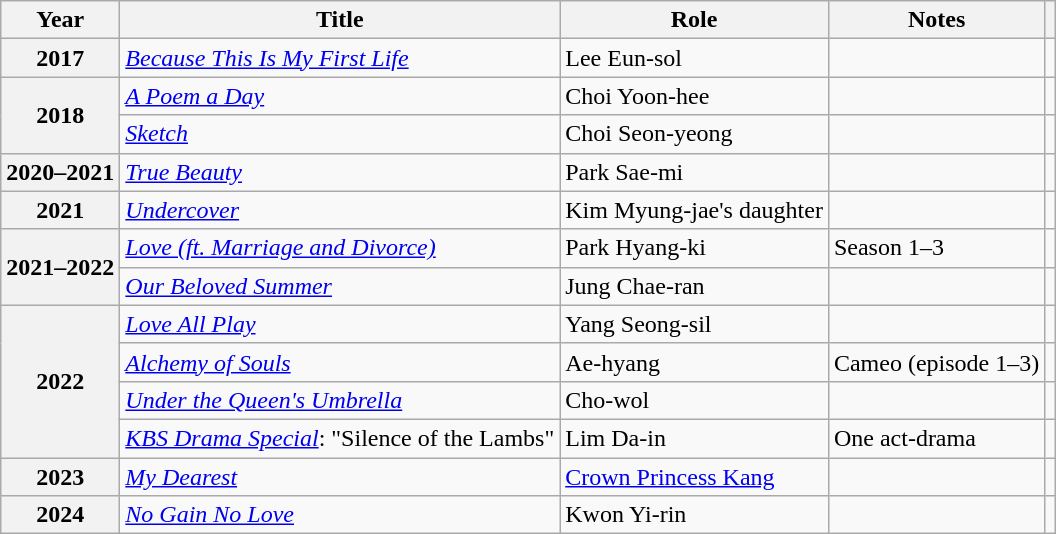<table class="wikitable plainrowheaders sortable">
<tr>
<th scope="col">Year</th>
<th scope="col">Title</th>
<th scope="col">Role</th>
<th scope="col">Notes</th>
<th scope="col" class="unsortable"></th>
</tr>
<tr>
<th scope="row">2017</th>
<td><em><a href='#'>Because This Is My First Life</a></em></td>
<td>Lee Eun-sol</td>
<td></td>
<td style="text-align:center"></td>
</tr>
<tr>
<th scope="row" rowspan="2">2018</th>
<td><em><a href='#'>A Poem a Day</a></em></td>
<td>Choi Yoon-hee</td>
<td></td>
<td style="text-align:center"></td>
</tr>
<tr>
<td><em><a href='#'>Sketch</a></em></td>
<td>Choi Seon-yeong</td>
<td></td>
<td style="text-align:center"></td>
</tr>
<tr>
<th scope="row">2020–2021</th>
<td><em><a href='#'>True Beauty</a></em></td>
<td>Park Sae-mi</td>
<td></td>
<td style="text-align:center"></td>
</tr>
<tr>
<th scope="row">2021</th>
<td><em><a href='#'>Undercover</a></em></td>
<td>Kim Myung-jae's daughter</td>
<td></td>
<td style="text-align:center"></td>
</tr>
<tr>
<th scope="row"  rowspan="2">2021–2022</th>
<td><em><a href='#'>Love (ft. Marriage and Divorce)</a></em></td>
<td>Park Hyang-ki</td>
<td>Season 1–3</td>
<td style="text-align:center"></td>
</tr>
<tr>
<td><em><a href='#'>Our Beloved Summer</a></em></td>
<td>Jung Chae-ran</td>
<td></td>
<td style="text-align:center"></td>
</tr>
<tr>
<th scope="row" rowspan="4">2022</th>
<td><em><a href='#'>Love All Play</a></em></td>
<td>Yang Seong-sil</td>
<td></td>
<td style="text-align:center"></td>
</tr>
<tr>
<td><em><a href='#'>Alchemy of Souls</a></em></td>
<td>Ae-hyang</td>
<td>Cameo (episode 1–3)</td>
<td style="text-align:center"></td>
</tr>
<tr>
<td><em><a href='#'>Under the Queen's Umbrella</a></em></td>
<td>Cho-wol</td>
<td></td>
<td style="text-align:center"></td>
</tr>
<tr>
<td><em><a href='#'>KBS Drama Special</a></em>: "Silence of the Lambs"</td>
<td>Lim Da-in</td>
<td>One act-drama</td>
<td style="text-align:center"></td>
</tr>
<tr>
<th scope="row">2023</th>
<td><em><a href='#'>My Dearest</a></em></td>
<td><a href='#'>Crown Princess Kang</a></td>
<td></td>
<td style="text-align:center"></td>
</tr>
<tr>
<th scope="row">2024</th>
<td><em><a href='#'>No Gain No Love</a></em></td>
<td>Kwon Yi-rin</td>
<td></td>
<td style="text-align:center"></td>
</tr>
</table>
